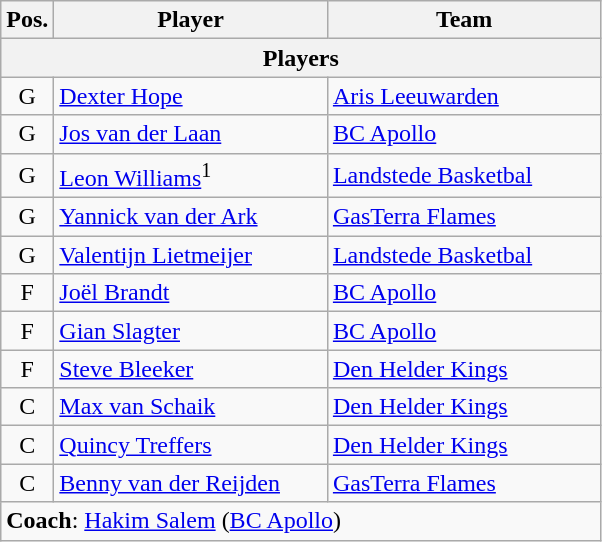<table class="wikitable" style="text-align:center">
<tr>
<th scope="col" style="width:25px;">Pos.</th>
<th scope="col" style="width:175px;">Player</th>
<th scope="col" style="width:175px;">Team</th>
</tr>
<tr>
<th scope="col" colspan="5">Players</th>
</tr>
<tr>
<td>G</td>
<td style="text-align:left"><a href='#'>Dexter Hope</a></td>
<td style="text-align:left"><a href='#'>Aris Leeuwarden</a></td>
</tr>
<tr>
<td>G</td>
<td style="text-align:left"><a href='#'>Jos van der Laan</a></td>
<td style="text-align:left"><a href='#'>BC Apollo</a></td>
</tr>
<tr>
<td>G</td>
<td style="text-align:left"><a href='#'>Leon Williams</a><sup>1</sup></td>
<td style="text-align:left"><a href='#'>Landstede Basketbal</a></td>
</tr>
<tr>
<td>G</td>
<td style="text-align:left"><a href='#'>Yannick van der Ark</a></td>
<td style="text-align:left"><a href='#'>GasTerra Flames</a></td>
</tr>
<tr>
<td>G</td>
<td style="text-align:left"><a href='#'>Valentijn Lietmeijer</a></td>
<td style="text-align:left"><a href='#'>Landstede Basketbal</a></td>
</tr>
<tr>
<td>F</td>
<td style="text-align:left"><a href='#'>Joël Brandt</a></td>
<td style="text-align:left"><a href='#'>BC Apollo</a></td>
</tr>
<tr>
<td>F</td>
<td style="text-align:left"><a href='#'>Gian Slagter</a></td>
<td style="text-align:left"><a href='#'>BC Apollo</a></td>
</tr>
<tr>
<td>F</td>
<td style="text-align:left"><a href='#'>Steve Bleeker</a></td>
<td style="text-align:left"><a href='#'>Den Helder Kings</a></td>
</tr>
<tr>
<td>C</td>
<td style="text-align:left"><a href='#'>Max van Schaik</a></td>
<td style="text-align:left"><a href='#'>Den Helder Kings</a></td>
</tr>
<tr>
<td>C</td>
<td style="text-align:left"><a href='#'>Quincy Treffers</a></td>
<td style="text-align:left"><a href='#'>Den Helder Kings</a></td>
</tr>
<tr>
<td>C</td>
<td style="text-align:left"><a href='#'>Benny van der Reijden</a></td>
<td style="text-align:left"><a href='#'>GasTerra Flames</a></td>
</tr>
<tr>
<td style="text-align:left" colspan="5"><strong>Coach</strong>: <a href='#'>Hakim Salem</a> (<a href='#'>BC Apollo</a>)</td>
</tr>
</table>
